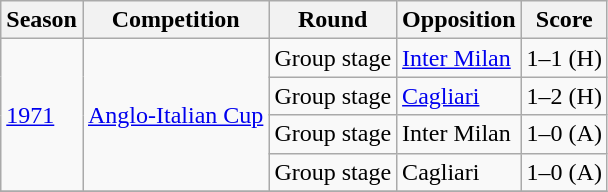<table class="wikitable">
<tr>
<th>Season</th>
<th>Competition</th>
<th>Round</th>
<th>Opposition</th>
<th>Score</th>
</tr>
<tr>
<td rowspan="4"><a href='#'>1971</a></td>
<td rowspan="4"><a href='#'>Anglo-Italian Cup</a></td>
<td>Group stage</td>
<td> <a href='#'>Inter Milan</a></td>
<td>1–1 (H)</td>
</tr>
<tr>
<td>Group stage</td>
<td> <a href='#'>Cagliari</a></td>
<td>1–2 (H)</td>
</tr>
<tr>
<td>Group stage</td>
<td> Inter Milan</td>
<td>1–0 (A)</td>
</tr>
<tr>
<td>Group stage</td>
<td> Cagliari</td>
<td>1–0 (A)</td>
</tr>
<tr>
</tr>
</table>
